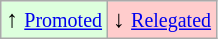<table class="wikitable" align="center">
<tr>
<td style="background:#ddffdd">↑ <small><a href='#'>Promoted</a></small></td>
<td style="background:#ffcccc">↓ <small><a href='#'>Relegated</a></small></td>
</tr>
</table>
